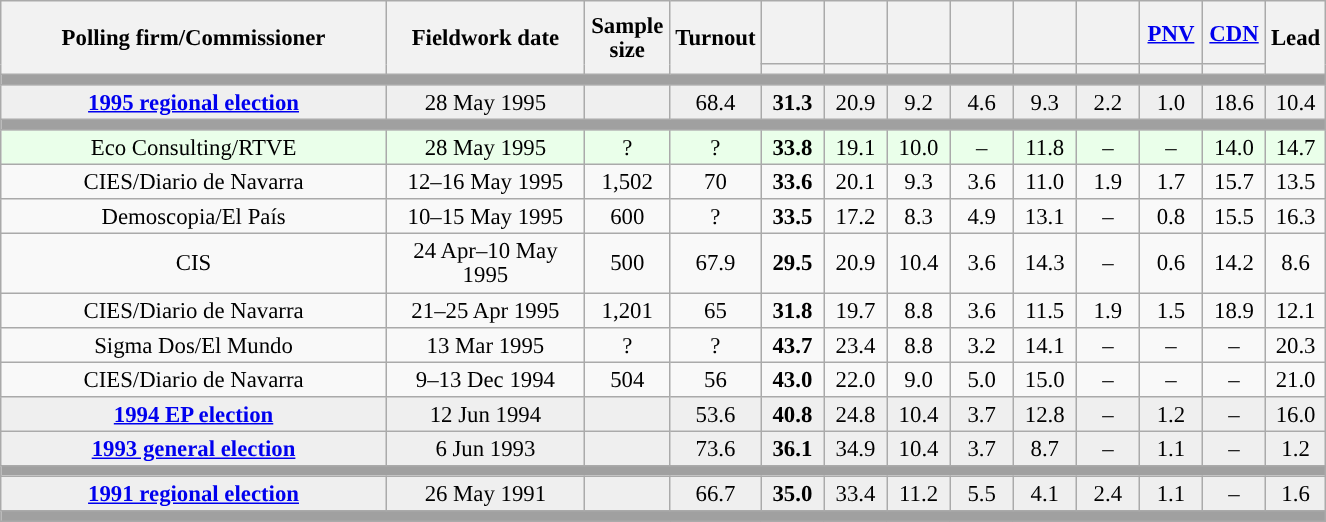<table class="wikitable collapsible collapsed" style="text-align:center; font-size:95%; line-height:16px;">
<tr style="height:42px;">
<th style="width:250px;" rowspan="2">Polling firm/Commissioner</th>
<th style="width:125px;" rowspan="2">Fieldwork date</th>
<th style="width:50px;" rowspan="2">Sample size</th>
<th style="width:45px;" rowspan="2">Turnout</th>
<th style="width:35px;"></th>
<th style="width:35px;"></th>
<th style="width:35px;"></th>
<th style="width:35px;"></th>
<th style="width:35px;"></th>
<th style="width:35px;"></th>
<th style="width:35px;"><a href='#'>PNV</a></th>
<th style="width:35px;"><a href='#'>CDN</a></th>
<th style="width:30px;" rowspan="2">Lead</th>
</tr>
<tr>
<th style="color:inherit;background:"></th>
<th style="color:inherit;background:"></th>
<th style="color:inherit;background:"></th>
<th style="color:inherit;background:"></th>
<th style="color:inherit;background:"></th>
<th style="color:inherit;background:"></th>
<th style="color:inherit;background:"></th>
<th style="color:inherit;background:"></th>
</tr>
<tr>
<td colspan="13" style="background:#A0A0A0"></td>
</tr>
<tr style="background:#EFEFEF;">
<td><strong><a href='#'>1995 regional election</a></strong></td>
<td>28 May 1995</td>
<td></td>
<td>68.4</td>
<td><strong>31.3</strong><br></td>
<td>20.9<br></td>
<td>9.2<br></td>
<td>4.6<br></td>
<td>9.3<br></td>
<td>2.2<br></td>
<td>1.0<br></td>
<td>18.6<br></td>
<td style="background:">10.4</td>
</tr>
<tr>
<td colspan="13" style="background:#A0A0A0"></td>
</tr>
<tr style="background:#EAFFEA;">
<td>Eco Consulting/RTVE</td>
<td>28 May 1995</td>
<td>?</td>
<td>?</td>
<td><strong>33.8</strong><br></td>
<td>19.1<br></td>
<td>10.0<br></td>
<td>–</td>
<td>11.8<br></td>
<td>–</td>
<td>–</td>
<td>14.0<br></td>
<td style="background:">14.7</td>
</tr>
<tr>
<td>CIES/Diario de Navarra</td>
<td>12–16 May 1995</td>
<td>1,502</td>
<td>70</td>
<td><strong>33.6</strong><br></td>
<td>20.1<br></td>
<td>9.3<br></td>
<td>3.6<br></td>
<td>11.0<br></td>
<td>1.9<br></td>
<td>1.7<br></td>
<td>15.7<br></td>
<td style="background:">13.5</td>
</tr>
<tr>
<td>Demoscopia/El País</td>
<td>10–15 May 1995</td>
<td>600</td>
<td>?</td>
<td><strong>33.5</strong><br></td>
<td>17.2<br></td>
<td>8.3<br></td>
<td>4.9<br></td>
<td>13.1<br></td>
<td>–</td>
<td>0.8<br></td>
<td>15.5<br></td>
<td style="background:">16.3</td>
</tr>
<tr>
<td>CIS</td>
<td>24 Apr–10 May 1995</td>
<td>500</td>
<td>67.9</td>
<td><strong>29.5</strong></td>
<td>20.9</td>
<td>10.4</td>
<td>3.6</td>
<td>14.3</td>
<td>–</td>
<td>0.6</td>
<td>14.2</td>
<td style="background:">8.6</td>
</tr>
<tr>
<td>CIES/Diario de Navarra</td>
<td>21–25 Apr 1995</td>
<td>1,201</td>
<td>65</td>
<td><strong>31.8</strong><br></td>
<td>19.7<br></td>
<td>8.8<br></td>
<td>3.6<br></td>
<td>11.5<br></td>
<td>1.9<br></td>
<td>1.5<br></td>
<td>18.9<br></td>
<td style="background:">12.1</td>
</tr>
<tr>
<td>Sigma Dos/El Mundo</td>
<td>13 Mar 1995</td>
<td>?</td>
<td>?</td>
<td><strong>43.7</strong><br></td>
<td>23.4<br></td>
<td>8.8<br></td>
<td>3.2<br></td>
<td>14.1<br></td>
<td>–</td>
<td>–</td>
<td>–</td>
<td style="background:">20.3</td>
</tr>
<tr>
<td>CIES/Diario de Navarra</td>
<td>9–13 Dec 1994</td>
<td>504</td>
<td>56</td>
<td><strong>43.0</strong><br></td>
<td>22.0<br></td>
<td>9.0<br></td>
<td>5.0<br></td>
<td>15.0<br></td>
<td>–</td>
<td>–</td>
<td>–</td>
<td style="background:">21.0</td>
</tr>
<tr style="background:#EFEFEF;">
<td><strong><a href='#'>1994 EP election</a></strong></td>
<td>12 Jun 1994</td>
<td></td>
<td>53.6</td>
<td><strong>40.8</strong><br></td>
<td>24.8<br></td>
<td>10.4<br></td>
<td>3.7<br></td>
<td>12.8<br></td>
<td>–</td>
<td>1.2<br></td>
<td>–</td>
<td style="background:">16.0</td>
</tr>
<tr style="background:#EFEFEF;">
<td><strong><a href='#'>1993 general election</a></strong></td>
<td>6 Jun 1993</td>
<td></td>
<td>73.6</td>
<td><strong>36.1</strong><br></td>
<td>34.9<br></td>
<td>10.4<br></td>
<td>3.7<br></td>
<td>8.7<br></td>
<td>–</td>
<td>1.1<br></td>
<td>–</td>
<td style="background:">1.2</td>
</tr>
<tr>
<td colspan="13" style="background:#A0A0A0"></td>
</tr>
<tr style="background:#EFEFEF;">
<td><strong><a href='#'>1991 regional election</a></strong></td>
<td>26 May 1991</td>
<td></td>
<td>66.7</td>
<td><strong>35.0</strong><br></td>
<td>33.4<br></td>
<td>11.2<br></td>
<td>5.5<br></td>
<td>4.1<br></td>
<td>2.4<br></td>
<td>1.1<br></td>
<td>–</td>
<td style="background:">1.6</td>
</tr>
<tr>
<td colspan="13" style="background:#A0A0A0"></td>
</tr>
</table>
